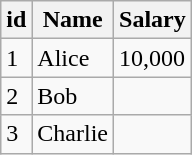<table class="wikitable">
<tr>
<th>id</th>
<th>Name</th>
<th>Salary</th>
</tr>
<tr>
<td>1</td>
<td>Alice</td>
<td>10,000</td>
</tr>
<tr>
<td>2</td>
<td>Bob</td>
<td></td>
</tr>
<tr>
<td>3</td>
<td>Charlie</td>
<td></td>
</tr>
</table>
